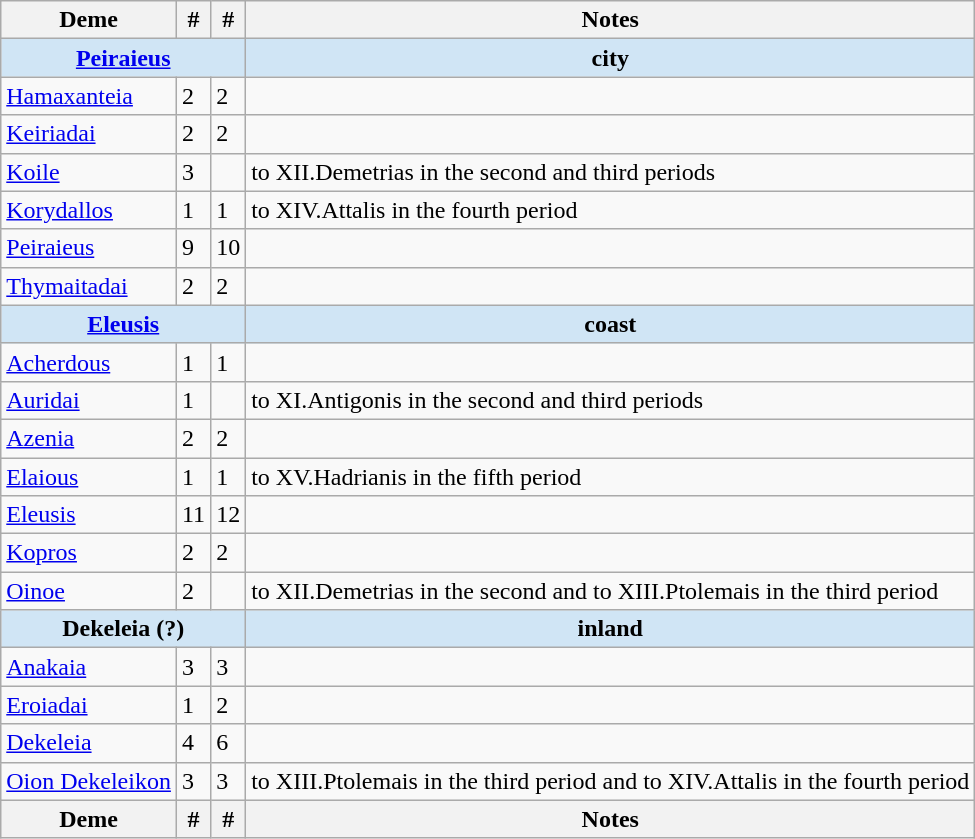<table class="wikitable">
<tr ---->
<th>Deme</th>
<th>#</th>
<th>#</th>
<th>Notes</th>
</tr>
<tr ---->
<th colspan="3" style="background: #d0e5f5"><a href='#'>Peiraieus</a></th>
<th style="background: #d0e5f5">city</th>
</tr>
<tr ----style="background: #f1f5fc">
<td><a href='#'>Hamaxanteia</a></td>
<td>2</td>
<td>2</td>
<td></td>
</tr>
<tr ----style="background: #f1f5fc">
<td><a href='#'>Keiriadai</a></td>
<td>2</td>
<td>2</td>
<td></td>
</tr>
<tr ----style="background: #f1f5fc">
<td><a href='#'>Koile</a></td>
<td>3</td>
<td></td>
<td>to  XII.Demetrias in the second and third periods</td>
</tr>
<tr ----style="background: #f1f5fc">
<td><a href='#'>Korydallos</a></td>
<td>1</td>
<td>1</td>
<td>to XIV.Attalis in the fourth period</td>
</tr>
<tr ----style="background: #f1f5fc">
<td><a href='#'>Peiraieus</a></td>
<td>9</td>
<td>10</td>
<td></td>
</tr>
<tr ----style="background: #f1f5fc">
<td><a href='#'>Thymaitadai</a></td>
<td>2</td>
<td>2</td>
<td></td>
</tr>
<tr ---->
<th colspan="3" style="background: #d0e5f5"><a href='#'>Eleusis</a></th>
<th style="background: #d0e5f5">coast</th>
</tr>
<tr ----style="background: #f1f5fc">
<td><a href='#'>Acherdous</a></td>
<td>1</td>
<td>1</td>
<td></td>
</tr>
<tr ----style="background: #f1f5fc">
<td><a href='#'>Auridai</a></td>
<td>1</td>
<td></td>
<td>to XI.Antigonis in the second and third periods</td>
</tr>
<tr ----style="background: #f1f5fc">
<td><a href='#'>Azenia</a></td>
<td>2</td>
<td>2</td>
<td></td>
</tr>
<tr ----style="background: #f1f5fc">
<td><a href='#'>Elaious</a></td>
<td>1</td>
<td>1</td>
<td>to XV.Hadrianis in the fifth period</td>
</tr>
<tr ----style="background: #f1f5fc">
<td><a href='#'>Eleusis</a></td>
<td>11</td>
<td>12</td>
<td></td>
</tr>
<tr ----style="background: #f1f5fc">
<td><a href='#'>Kopros</a></td>
<td>2</td>
<td>2</td>
<td></td>
</tr>
<tr ----style="background: #f1f5fc">
<td><a href='#'>Oinoe</a></td>
<td>2</td>
<td></td>
<td>to  XII.Demetrias in the second and to  XIII.Ptolemais in the third period</td>
</tr>
<tr ---->
<th colspan="3" style="background: #d0e5f5">Dekeleia (?)</th>
<th style="background: #d0e5f5">inland</th>
</tr>
<tr ----style="background: #f1f5fc">
<td><a href='#'>Anakaia</a></td>
<td>3</td>
<td>3</td>
<td></td>
</tr>
<tr ----style="background: #f1f5fc">
<td><a href='#'>Eroiadai</a></td>
<td>1</td>
<td>2</td>
<td></td>
</tr>
<tr ----style="background: #f1f5fc">
<td><a href='#'>Dekeleia</a></td>
<td>4</td>
<td>6</td>
<td></td>
</tr>
<tr ----style="background: #f1f5fc">
<td><a href='#'>Oion Dekeleikon</a></td>
<td>3</td>
<td>3</td>
<td>to  XIII.Ptolemais in the third period and to XIV.Attalis in the fourth period</td>
</tr>
<tr ----style="background: #f1f5fc">
<th>Deme</th>
<th>#</th>
<th>#</th>
<th>Notes</th>
</tr>
</table>
